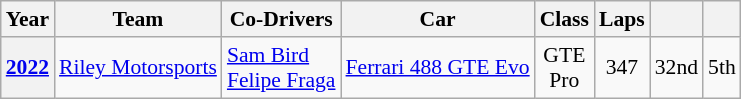<table class="wikitable" style="text-align:center; font-size:90%">
<tr>
<th>Year</th>
<th>Team</th>
<th>Co-Drivers</th>
<th>Car</th>
<th>Class</th>
<th>Laps</th>
<th></th>
<th></th>
</tr>
<tr>
<th><a href='#'>2022</a></th>
<td align=left> <a href='#'>Riley Motorsports</a></td>
<td align=left> <a href='#'>Sam Bird</a><br> <a href='#'>Felipe Fraga</a></td>
<td align=left><a href='#'>Ferrari 488 GTE Evo</a></td>
<td>GTE<br>Pro</td>
<td>347</td>
<td>32nd</td>
<td>5th</td>
</tr>
</table>
